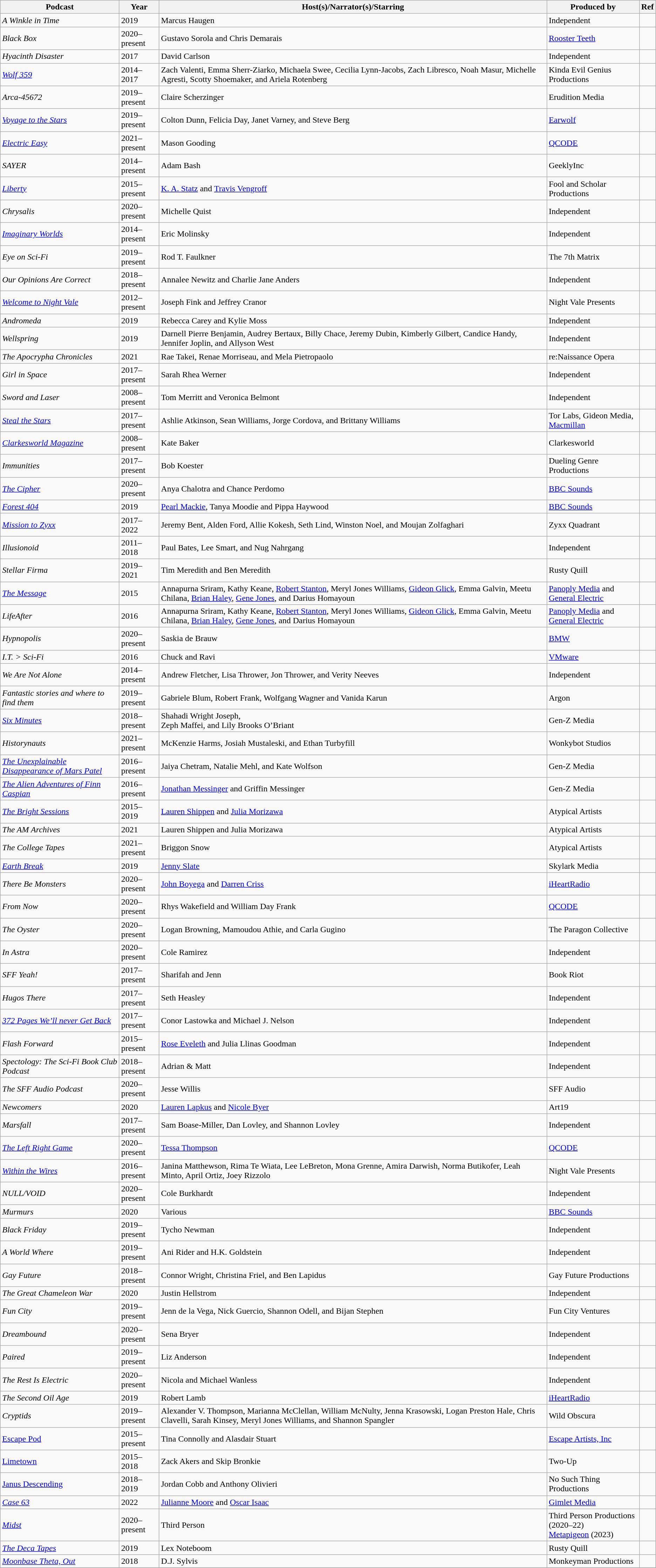<table class="wikitable sortable">
<tr>
<th>Podcast</th>
<th>Year</th>
<th>Host(s)/Narrator(s)/Starring</th>
<th>Produced by</th>
<th>Ref</th>
</tr>
<tr>
<td><em>A Winkle in Time</em></td>
<td>2019</td>
<td>Marcus Haugen</td>
<td>Independent</td>
<td></td>
</tr>
<tr>
<td><em>Black Box</em></td>
<td>2020–present</td>
<td>Gustavo Sorola and Chris Demarais</td>
<td><a href='#'>Rooster Teeth</a></td>
<td><em></em></td>
</tr>
<tr>
<td><em>Hyacinth Disaster</em></td>
<td>2017</td>
<td>David Carlson</td>
<td>Independent</td>
<td></td>
</tr>
<tr>
<td><em><a href='#'>Wolf 359</a></em></td>
<td>2014–2017</td>
<td>Zach Valenti, Emma Sherr-Ziarko, Michaela Swee, Cecilia Lynn-Jacobs, Zach Libresco, Noah Masur, Michelle Agresti, Scotty Shoemaker, and Ariela Rotenberg</td>
<td>Kinda Evil Genius Productions</td>
<td></td>
</tr>
<tr>
<td><em>Arca-45672</em></td>
<td>2019–present</td>
<td>Claire Scherzinger</td>
<td>Erudition Media</td>
<td></td>
</tr>
<tr>
<td><em><a href='#'>Voyage to the Stars</a></em></td>
<td>2019–present</td>
<td>Colton Dunn, Felicia Day, Janet Varney, and Steve Berg</td>
<td><a href='#'>Earwolf</a></td>
<td></td>
</tr>
<tr>
<td><em><a href='#'>Electric Easy</a></em></td>
<td>2021–present</td>
<td>Mason Gooding</td>
<td><a href='#'>QCODE</a></td>
<td></td>
</tr>
<tr>
<td><em>SAYER</em></td>
<td>2014–present</td>
<td>Adam Bash</td>
<td>GeeklyInc</td>
<td><em></em></td>
</tr>
<tr>
<td><em><a href='#'>Liberty</a></em></td>
<td>2015–present</td>
<td><a href='#'>K. A. Statz</a> and <a href='#'>Travis Vengroff</a></td>
<td>Fool and Scholar Productions</td>
<td><em></em></td>
</tr>
<tr>
<td><em>Chrysalis</em></td>
<td>2020–present</td>
<td>Michelle Quist</td>
<td>Independent</td>
<td><em></em></td>
</tr>
<tr>
<td><em><a href='#'>Imaginary Worlds</a></em></td>
<td>2014–present</td>
<td>Eric Molinsky</td>
<td>Independent</td>
<td></td>
</tr>
<tr>
<td><em>Eye on Sci-Fi</em></td>
<td>2019–present</td>
<td>Rod T. Faulkner</td>
<td>The 7th Matrix</td>
<td></td>
</tr>
<tr>
<td><em>Our Opinions Are Correct</em></td>
<td>2018–present</td>
<td>Annalee Newitz and Charlie Jane Anders</td>
<td>Independent</td>
<td></td>
</tr>
<tr>
<td><em><a href='#'>Welcome to Night Vale</a></em></td>
<td>2012–present</td>
<td>Joseph Fink and Jeffrey Cranor</td>
<td>Night Vale Presents</td>
<td></td>
</tr>
<tr>
<td><em>Andromeda</em></td>
<td>2019</td>
<td>Rebecca Carey and Kylie Moss</td>
<td>Independent</td>
<td></td>
</tr>
<tr>
<td><em>Wellspring</em></td>
<td>2019</td>
<td>Darnell Pierre Benjamin, Audrey Bertaux, Billy Chace, Jeremy Dubin, Kimberly Gilbert, Candice Handy, Jennifer Joplin, and Allyson West</td>
<td>Independent</td>
<td></td>
</tr>
<tr>
<td><em>The Apocrypha Chronicles</em></td>
<td>2021</td>
<td>Rae Takei, Renae Morriseau, and Mela Pietropaolo</td>
<td>re:Naissance Opera</td>
<td></td>
</tr>
<tr>
<td><em>Girl in Space</em></td>
<td>2017–present</td>
<td>Sarah Rhea Werner</td>
<td>Independent</td>
<td></td>
</tr>
<tr>
<td><em>Sword and Laser</em></td>
<td>2008–present</td>
<td>Tom Merritt and Veronica Belmont</td>
<td>Independent</td>
<td></td>
</tr>
<tr>
<td><em><a href='#'>Steal the Stars</a></em></td>
<td>2017–present</td>
<td>Ashlie Atkinson, Sean Williams, Jorge Cordova, and Brittany Williams</td>
<td>Tor Labs, Gideon Media, <a href='#'>Macmillan</a></td>
<td></td>
</tr>
<tr>
<td><em><a href='#'>Clarkesworld Magazine</a></em></td>
<td>2008–present</td>
<td>Kate Baker</td>
<td>Clarkesworld</td>
<td></td>
</tr>
<tr>
<td><em>Immunities</em></td>
<td>2017–present</td>
<td>Bob Koester</td>
<td>Dueling Genre Productions</td>
<td></td>
</tr>
<tr>
<td><em><a href='#'>The Cipher</a></em></td>
<td>2020–present</td>
<td>Anya Chalotra and Chance Perdomo</td>
<td><a href='#'>BBC Sounds</a></td>
<td></td>
</tr>
<tr>
<td><em><a href='#'>Forest 404</a></em></td>
<td>2019</td>
<td><a href='#'>Pearl Mackie</a>, Tanya Moodie and Pippa Haywood</td>
<td><a href='#'>BBC Sounds</a></td>
<td></td>
</tr>
<tr>
<td><em><a href='#'>Mission to Zyxx</a></em></td>
<td>2017–2022</td>
<td>Jeremy Bent, Alden Ford, Allie Kokesh, Seth Lind, Winston Noel, and Moujan Zolfaghari</td>
<td>Zyxx Quadrant</td>
<td><em></em></td>
</tr>
<tr>
<td><em>Illusionoid</em></td>
<td>2011–2018</td>
<td>Paul Bates, Lee Smart, and Nug Nahrgang</td>
<td>Independent</td>
<td></td>
</tr>
<tr>
<td><em>Stellar Firma</em></td>
<td>2019–2021</td>
<td>Tim Meredith and Ben Meredith</td>
<td>Rusty Quill</td>
<td></td>
</tr>
<tr>
<td><em><a href='#'>The Message</a></em></td>
<td>2015</td>
<td>Annapurna Sriram, Kathy Keane, <a href='#'>Robert Stanton</a>, Meryl Jones Williams, <a href='#'>Gideon Glick</a>, Emma Galvin, Meetu Chilana, <a href='#'>Brian Haley</a>, <a href='#'>Gene Jones</a>, and Darius Homayoun</td>
<td><a href='#'>Panoply Media</a> and <a href='#'>General Electric</a></td>
<td></td>
</tr>
<tr>
<td><em>LifeAfter</em></td>
<td>2016</td>
<td>Annapurna Sriram, Kathy Keane, <a href='#'>Robert Stanton</a>, Meryl Jones Williams, <a href='#'>Gideon Glick</a>, Emma Galvin, Meetu Chilana, <a href='#'>Brian Haley</a>, <a href='#'>Gene Jones</a>, and Darius Homayoun</td>
<td><a href='#'>Panoply Media</a> and <a href='#'>General Electric</a></td>
<td></td>
</tr>
<tr>
<td><em>Hypnopolis</em></td>
<td>2020–present</td>
<td>Saskia de Brauw</td>
<td><a href='#'>BMW</a></td>
<td></td>
</tr>
<tr>
<td><em>I.T. > Sci-Fi</em></td>
<td>2016</td>
<td>Chuck and Ravi</td>
<td><a href='#'>VMware</a></td>
<td></td>
</tr>
<tr>
<td><em>We Are Not Alone</em></td>
<td>2014–present</td>
<td>Andrew Fletcher, Lisa Thrower, Jon Thrower, and Verity Neeves</td>
<td>Independent</td>
<td></td>
</tr>
<tr>
<td><em>Fantastic stories and where to find them</em></td>
<td>2019–present</td>
<td>Gabriele Blum, Robert Frank, Wolfgang Wagner and Vanida Karun</td>
<td>Argon</td>
<td></td>
</tr>
<tr>
<td><em><a href='#'>Six Minutes</a></em></td>
<td>2018–present</td>
<td>Shahadi Wright Joseph,<br>Zeph Maffei, and Lily Brooks O’Briant</td>
<td>Gen-Z Media</td>
<td><em></em></td>
</tr>
<tr>
<td><em>Historynauts</em></td>
<td>2021–present</td>
<td>McKenzie Harms, Josiah Mustaleski, and Ethan Turbyfill</td>
<td>Wonkybot Studios</td>
<td></td>
</tr>
<tr>
<td><em><a href='#'>The Unexplainable Disappearance of Mars Patel</a></em></td>
<td>2016–present</td>
<td>Jaiya Chetram, Natalie Mehl, and Kate Wolfson</td>
<td>Gen-Z Media</td>
<td></td>
</tr>
<tr>
<td><em><a href='#'>The Alien Adventures of Finn Caspian</a></em></td>
<td>2016–present</td>
<td><a href='#'>Jonathan Messinger</a> and Griffin Messinger</td>
<td>Gen-Z Media</td>
<td></td>
</tr>
<tr>
<td><em><a href='#'>The Bright Sessions</a></em></td>
<td>2015–2019</td>
<td><a href='#'>Lauren Shippen</a> and <a href='#'>Julia Morizawa</a></td>
<td>Atypical Artists</td>
<td></td>
</tr>
<tr>
<td><em>The AM Archives</em></td>
<td>2021</td>
<td>Lauren Shippen and Julia Morizawa</td>
<td>Atypical Artists</td>
<td></td>
</tr>
<tr>
<td><em>The College Tapes</em></td>
<td>2021–present</td>
<td>Briggon Snow</td>
<td>Atypical Artists</td>
<td></td>
</tr>
<tr>
<td><em><a href='#'>Earth Break</a></em></td>
<td>2019</td>
<td><a href='#'>Jenny Slate</a></td>
<td>Skylark Media</td>
<td></td>
</tr>
<tr>
<td><em>There Be Monsters</em></td>
<td>2020–present</td>
<td><a href='#'>John Boyega</a> and <a href='#'>Darren Criss</a></td>
<td><a href='#'>iHeartRadio</a></td>
<td></td>
</tr>
<tr>
<td><em>From Now</em></td>
<td>2020–present</td>
<td>Rhys Wakefield and William Day Frank</td>
<td><a href='#'>QCODE</a></td>
<td></td>
</tr>
<tr>
<td><em>The Oyster</em></td>
<td>2020–present</td>
<td>Logan Browning, Mamoudou Athie, and Carla Gugino</td>
<td>The Paragon Collective</td>
<td></td>
</tr>
<tr>
<td><em>In Astra</em></td>
<td>2020–present</td>
<td>Cole Ramirez</td>
<td>Independent</td>
<td><em></em></td>
</tr>
<tr>
<td><em>SFF Yeah!</em></td>
<td>2017–present</td>
<td>Sharifah and Jenn</td>
<td>Book Riot</td>
<td></td>
</tr>
<tr>
<td><em>Hugos There</em></td>
<td>2017–present</td>
<td>Seth Heasley</td>
<td>Independent</td>
<td></td>
</tr>
<tr>
<td><em><a href='#'>372 Pages We’ll never Get Back</a></em></td>
<td>2017–present</td>
<td>Conor Lastowka and Michael J. Nelson</td>
<td>Independent</td>
<td></td>
</tr>
<tr>
<td><em>Flash Forward</em></td>
<td>2015–present</td>
<td><a href='#'>Rose Eveleth</a> and Julia Llinas Goodman</td>
<td>Independent</td>
<td></td>
</tr>
<tr>
<td><em>Spectology: The Sci-Fi Book Club Podcast</em></td>
<td>2018–present</td>
<td>Adrian & Matt</td>
<td>Independent</td>
<td></td>
</tr>
<tr>
<td><em>The SFF Audio Podcast</em></td>
<td>2020–present</td>
<td>Jesse Willis</td>
<td>SFF Audio</td>
<td></td>
</tr>
<tr>
<td><em>Newcomers</em></td>
<td>2020</td>
<td><a href='#'>Lauren Lapkus</a> and <a href='#'>Nicole Byer</a></td>
<td>Art19</td>
<td></td>
</tr>
<tr>
<td><em>Marsfall</em></td>
<td>2017–present</td>
<td>Sam Boase-Miller, Dan Lovley, and Shannon Lovley</td>
<td>Independent</td>
<td></td>
</tr>
<tr>
<td><em><a href='#'>The Left Right Game</a></em></td>
<td>2020–present</td>
<td><a href='#'>Tessa Thompson</a></td>
<td><a href='#'>QCODE</a></td>
<td></td>
</tr>
<tr>
<td><em><a href='#'>Within the Wires</a></em></td>
<td>2016–present</td>
<td>Janina Matthewson, Rima Te Wiata, Lee LeBreton, Mona Grenne, Amira Darwish, Norma Butikofer, Leah Minto, April Ortiz, Joey Rizzolo</td>
<td>Night Vale Presents</td>
<td></td>
</tr>
<tr>
<td><em>NULL/VOID</em></td>
<td>2020–present</td>
<td>Cole Burkhardt</td>
<td>Independent</td>
<td></td>
</tr>
<tr>
<td><em>Murmurs</em></td>
<td>2020</td>
<td>Various</td>
<td><a href='#'>BBC Sounds</a></td>
<td></td>
</tr>
<tr>
<td><em>Black Friday</em></td>
<td>2019–present</td>
<td>Tycho Newman</td>
<td>Independent</td>
<td></td>
</tr>
<tr>
<td><em>A World Where</em></td>
<td>2019–present</td>
<td>Ani Rider and H.K. Goldstein</td>
<td>Independent</td>
<td></td>
</tr>
<tr>
<td><em>Gay Future</em></td>
<td>2018–present</td>
<td>Connor Wright, Christina Friel, and Ben Lapidus</td>
<td>Gay Future Productions</td>
<td></td>
</tr>
<tr>
<td><em>The Great Chameleon War</em></td>
<td>2020</td>
<td>Justin Hellstrom</td>
<td>Independent</td>
<td></td>
</tr>
<tr>
<td><em>Fun City</em></td>
<td>2019–present</td>
<td>Jenn de la Vega, Nick Guercio, Shannon Odell, and Bijan Stephen</td>
<td>Fun City Ventures</td>
<td></td>
</tr>
<tr>
<td><em>Dreambound</em></td>
<td>2020–present</td>
<td>Sena Bryer</td>
<td>Independent</td>
<td></td>
</tr>
<tr>
<td><em>Paired</em></td>
<td>2019–present</td>
<td>Liz Anderson</td>
<td>Independent</td>
<td></td>
</tr>
<tr>
<td><em>The Rest Is Electric</em></td>
<td>2020–present</td>
<td>Nicola and Michael Wanless</td>
<td>Independent</td>
<td></td>
</tr>
<tr>
<td><em>The Second Oil Age</em></td>
<td>2019</td>
<td>Robert Lamb</td>
<td><a href='#'>iHeartRadio</a></td>
<td></td>
</tr>
<tr>
<td><em>Cryptids</em></td>
<td>2019–present</td>
<td>Alexander V. Thompson, Marianna McClellan, William McNulty, Jenna Krasowski, Logan Preston Hale, Chris Clavelli, Sarah Kinsey, Meryl Jones Williams, and Shannon Spangler</td>
<td>Wild Obscura</td>
<td></td>
</tr>
<tr>
<td><a href='#'>Escape Pod</a></td>
<td>2015–present</td>
<td>Tina Connolly and Alasdair Stuart</td>
<td><a href='#'>Escape Artists, Inc</a></td>
<td></td>
</tr>
<tr>
<td><a href='#'>Limetown</a></td>
<td>2015–2018</td>
<td>Zack Akers and Skip Bronkie</td>
<td>Two-Up</td>
<td></td>
</tr>
<tr>
<td><a href='#'>Janus Descending</a></td>
<td>2018–2019</td>
<td>Jordan Cobb and Anthony Olivieri</td>
<td>No Such Thing Productions</td>
<td></td>
</tr>
<tr>
<td><em><a href='#'>Case 63</a></em></td>
<td>2022</td>
<td><a href='#'>Julianne Moore</a> and <a href='#'>Oscar Isaac</a></td>
<td><a href='#'>Gimlet Media</a></td>
<td></td>
</tr>
<tr>
<td><em><a href='#'>Midst</a></em></td>
<td>2020–present</td>
<td>Third Person</td>
<td>Third Person Productions (2020–22) <br><a href='#'>Metapigeon</a> (2023)</td>
<td></td>
</tr>
<tr>
<td><em><a href='#'>The Deca Tapes</a></em></td>
<td>2019</td>
<td>Lex Noteboom</td>
<td>Rusty Quill</td>
<td></td>
</tr>
<tr>
<td><em><a href='#'>Moonbase Theta, Out</a></em></td>
<td>2018</td>
<td>D.J. Sylvis</td>
<td>Monkeyman Productions</td>
<td></td>
</tr>
<tr>
</tr>
</table>
